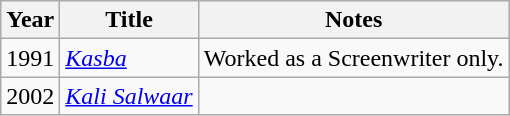<table class="wikitable">
<tr>
<th>Year</th>
<th>Title</th>
<th>Notes</th>
</tr>
<tr>
<td>1991</td>
<td><em><a href='#'>Kasba</a></em></td>
<td>Worked as a Screenwriter only.</td>
</tr>
<tr>
<td>2002</td>
<td><em><a href='#'>Kali Salwaar</a></em></td>
<td></td>
</tr>
</table>
